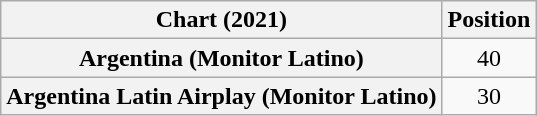<table class="wikitable plainrowheaders" style="text-align:center">
<tr>
<th scope="col">Chart (2021)</th>
<th scope="col">Position</th>
</tr>
<tr>
<th scope="row">Argentina (Monitor Latino)</th>
<td>40</td>
</tr>
<tr>
<th scope="row">Argentina Latin Airplay (Monitor Latino)</th>
<td>30</td>
</tr>
</table>
